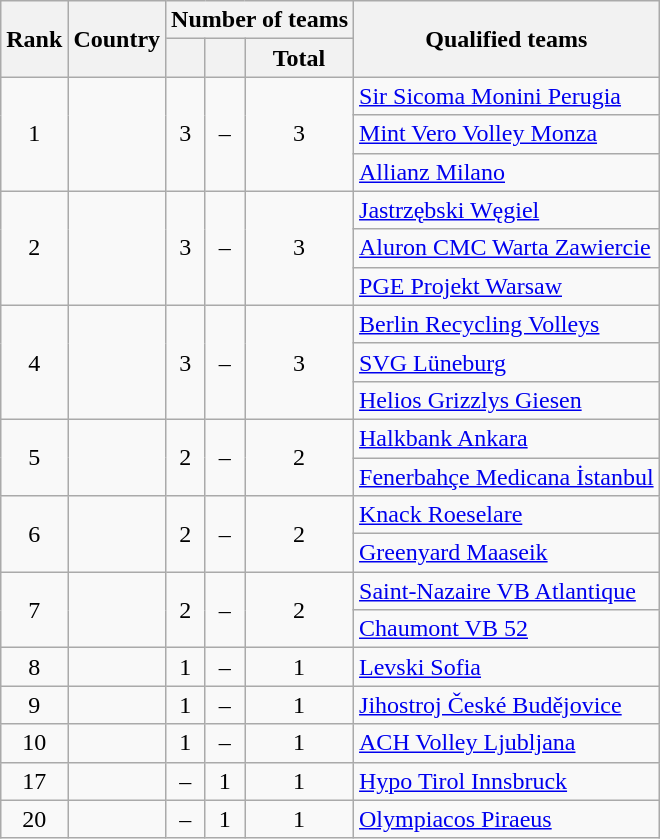<table class="wikitable" style="text-align:left">
<tr>
<th rowspan=2>Rank</th>
<th rowspan=2>Country</th>
<th colspan=3>Number of teams</th>
<th rowspan=2>Qualified teams</th>
</tr>
<tr>
<th></th>
<th></th>
<th>Total</th>
</tr>
<tr>
<td rowspan="3" align="center">1</td>
<td rowspan="3"></td>
<td rowspan="3" align="center">3</td>
<td rowspan="3" align="center">–</td>
<td align="center" rowspan="3">3</td>
<td><a href='#'>Sir Sicoma Monini Perugia</a></td>
</tr>
<tr>
<td><a href='#'>Mint Vero Volley Monza</a></td>
</tr>
<tr>
<td><a href='#'>Allianz Milano</a></td>
</tr>
<tr>
<td rowspan="3" align="center">2</td>
<td rowspan="3"></td>
<td rowspan="3" align="center">3</td>
<td rowspan="3" align="center">–</td>
<td align="center" rowspan="3">3</td>
<td><a href='#'>Jastrzębski Węgiel</a></td>
</tr>
<tr>
<td><a href='#'>Aluron CMC Warta Zawiercie</a></td>
</tr>
<tr>
<td><a href='#'>PGE Projekt Warsaw</a></td>
</tr>
<tr>
<td rowspan="3" align="center">4</td>
<td rowspan="3"></td>
<td rowspan="3" align="center">3</td>
<td rowspan="3" align="center">–</td>
<td align="center" rowspan="3">3</td>
<td><a href='#'>Berlin Recycling Volleys</a></td>
</tr>
<tr>
<td><a href='#'>SVG Lüneburg</a></td>
</tr>
<tr>
<td><a href='#'>Helios Grizzlys Giesen</a></td>
</tr>
<tr>
<td rowspan="2" align="center">5</td>
<td rowspan="2"></td>
<td rowspan="2" align="center">2</td>
<td rowspan="2" align="center">–</td>
<td align="center" rowspan="2">2</td>
<td><a href='#'>Halkbank Ankara</a></td>
</tr>
<tr>
<td><a href='#'>Fenerbahçe Medicana İstanbul</a></td>
</tr>
<tr>
<td rowspan="2" align="center">6</td>
<td rowspan="2"></td>
<td rowspan="2" align="center">2</td>
<td rowspan="2" align="center">–</td>
<td align="center" rowspan="2">2</td>
<td><a href='#'>Knack Roeselare</a></td>
</tr>
<tr>
<td><a href='#'>Greenyard Maaseik</a></td>
</tr>
<tr>
<td rowspan="2" align="center">7</td>
<td rowspan="2"></td>
<td rowspan="2" align="center">2</td>
<td rowspan="2" align="center">–</td>
<td align="center" rowspan="2">2</td>
<td><a href='#'>Saint-Nazaire VB Atlantique</a></td>
</tr>
<tr>
<td><a href='#'>Chaumont VB 52</a></td>
</tr>
<tr>
<td align="center">8</td>
<td></td>
<td align="center">1</td>
<td align="center">–</td>
<td align="center">1</td>
<td><a href='#'>Levski Sofia</a></td>
</tr>
<tr>
<td align="center">9</td>
<td></td>
<td align="center">1</td>
<td align="center">–</td>
<td align="center">1</td>
<td><a href='#'>Jihostroj České Budějovice</a></td>
</tr>
<tr>
<td align="center">10</td>
<td></td>
<td align="center">1</td>
<td align="center">–</td>
<td align="center">1</td>
<td><a href='#'>ACH Volley Ljubljana</a></td>
</tr>
<tr>
<td align="center">17</td>
<td></td>
<td align="center">–</td>
<td align="center">1</td>
<td align="center">1</td>
<td><a href='#'>Hypo Tirol Innsbruck</a></td>
</tr>
<tr>
<td align="center">20</td>
<td></td>
<td align="center">–</td>
<td align="center">1</td>
<td align="center">1</td>
<td><a href='#'>Olympiacos Piraeus</a></td>
</tr>
</table>
